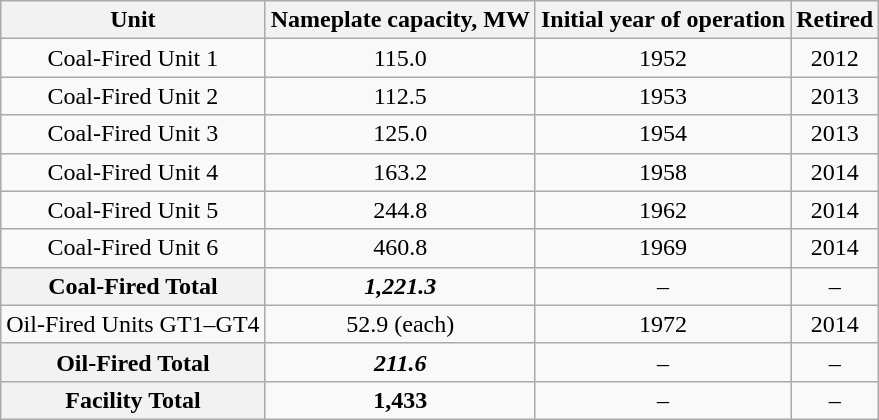<table class="wikitable" style="text-align: center;">
<tr>
<th>Unit</th>
<th>Nameplate capacity, MW</th>
<th>Initial year of operation</th>
<th>Retired  </th>
</tr>
<tr>
<td>Coal-Fired Unit 1</td>
<td>115.0</td>
<td>1952</td>
<td>2012</td>
</tr>
<tr>
<td>Coal-Fired Unit 2</td>
<td>112.5</td>
<td>1953</td>
<td>2013</td>
</tr>
<tr>
<td>Coal-Fired Unit 3</td>
<td>125.0</td>
<td>1954</td>
<td>2013</td>
</tr>
<tr>
<td>Coal-Fired Unit 4</td>
<td>163.2</td>
<td>1958</td>
<td>2014</td>
</tr>
<tr>
<td>Coal-Fired Unit 5</td>
<td>244.8</td>
<td>1962</td>
<td>2014</td>
</tr>
<tr>
<td>Coal-Fired Unit 6</td>
<td>460.8</td>
<td>1969</td>
<td>2014</td>
</tr>
<tr>
<th>Coal-Fired Total</th>
<td><strong><em>1,221.3</em></strong></td>
<td>–</td>
<td>–</td>
</tr>
<tr>
<td>Oil-Fired Units GT1–GT4</td>
<td>52.9 (each)</td>
<td>1972</td>
<td>2014</td>
</tr>
<tr>
<th>Oil-Fired Total</th>
<td><strong><em>211.6</em></strong></td>
<td>–</td>
<td>–</td>
</tr>
<tr>
<th>Facility Total</th>
<td><strong>1,433</strong></td>
<td>–</td>
<td>–</td>
</tr>
</table>
